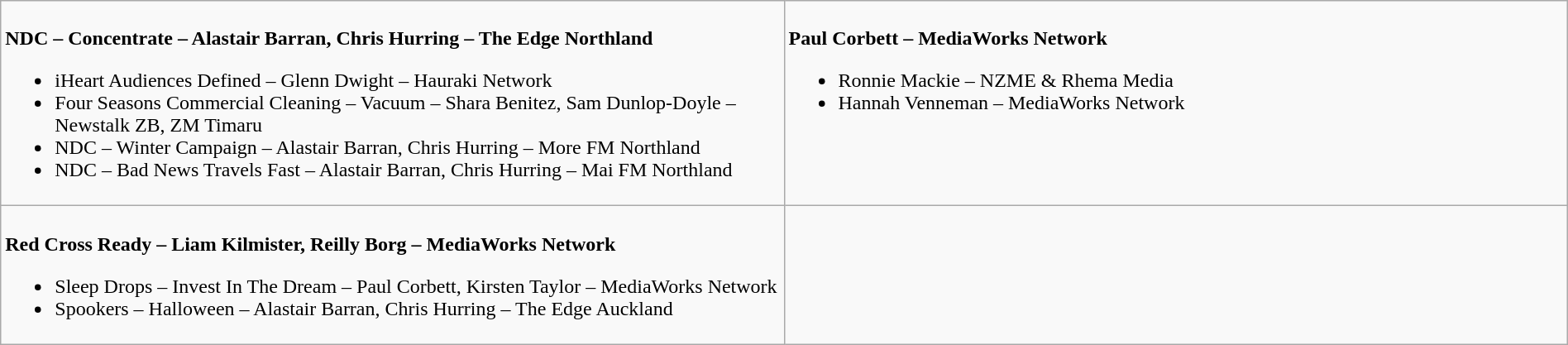<table class=wikitable width="100%">
<tr>
<td valign="top" width="50%"><br>
<strong>NDC – Concentrate – Alastair Barran, Chris Hurring – The Edge Northland</strong><ul><li>iHeart Audiences Defined – Glenn Dwight – Hauraki Network</li><li>Four Seasons Commercial Cleaning – Vacuum – Shara Benitez, Sam Dunlop-Doyle – Newstalk ZB, ZM Timaru</li><li>NDC – Winter Campaign – Alastair Barran, Chris Hurring – More FM Northland</li><li>NDC – Bad News Travels Fast – Alastair Barran, Chris Hurring – Mai FM Northland</li></ul></td>
<td valign="top"  width="50%"><br>
<strong>Paul Corbett – MediaWorks Network</strong><ul><li>Ronnie Mackie – NZME & Rhema Media</li><li>Hannah Venneman – MediaWorks Network</li></ul></td>
</tr>
<tr>
<td valign="top" width="50%"><br>
<strong>Red Cross Ready – Liam Kilmister, Reilly Borg – MediaWorks Network</strong><ul><li>Sleep Drops – Invest In The Dream – Paul Corbett, Kirsten Taylor – MediaWorks Network</li><li>Spookers – Halloween – Alastair Barran, Chris Hurring – The Edge Auckland</li></ul></td>
<td valign="top"  width="50%"></td>
</tr>
</table>
